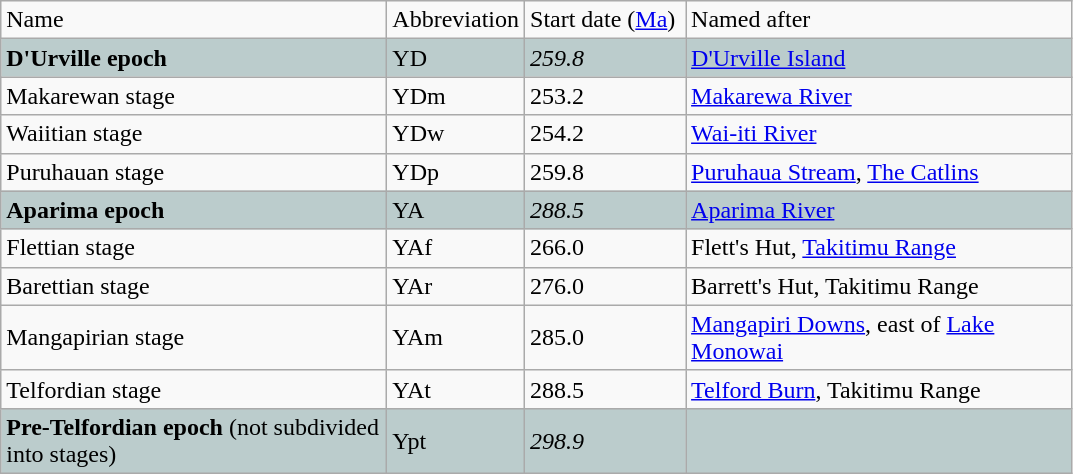<table class="wikitable">
<tr>
<td width="250pt">Name</td>
<td width="50pt">Abbreviation</td>
<td width="100pt">Start date (<a href='#'>Ma</a>)</td>
<td width="250pt">Named after</td>
</tr>
<tr style="background:#bbcccc;">
<td><strong>D'Urville epoch</strong></td>
<td>YD</td>
<td><em>259.8</em></td>
<td><a href='#'>D'Urville Island</a></td>
</tr>
<tr>
<td>Makarewan stage</td>
<td>YDm</td>
<td>253.2</td>
<td><a href='#'>Makarewa River</a></td>
</tr>
<tr>
<td>Waiitian stage</td>
<td>YDw</td>
<td>254.2</td>
<td><a href='#'>Wai-iti River</a></td>
</tr>
<tr>
<td>Puruhauan stage</td>
<td>YDp</td>
<td>259.8</td>
<td><a href='#'>Puruhaua Stream</a>, <a href='#'>The Catlins</a></td>
</tr>
<tr style="background:#bbcccc;">
<td><strong>Aparima epoch</strong> </td>
<td>YA</td>
<td><em>288.5</em></td>
<td><a href='#'>Aparima River</a></td>
</tr>
<tr>
<td>Flettian stage</td>
<td>YAf</td>
<td>266.0</td>
<td>Flett's Hut, <a href='#'>Takitimu Range</a></td>
</tr>
<tr>
<td>Barettian stage</td>
<td>YAr</td>
<td>276.0</td>
<td>Barrett's Hut, Takitimu Range</td>
</tr>
<tr>
<td>Mangapirian stage</td>
<td>YAm</td>
<td>285.0</td>
<td><a href='#'>Mangapiri Downs</a>, east of <a href='#'>Lake Monowai</a></td>
</tr>
<tr>
<td>Telfordian stage</td>
<td>YAt</td>
<td>288.5</td>
<td><a href='#'>Telford Burn</a>, Takitimu Range</td>
</tr>
<tr style="background:#bbcccc;">
<td><strong>Pre-Telfordian epoch</strong> (not subdivided into stages)</td>
<td>Ypt</td>
<td><em>298.9</em></td>
<td></td>
</tr>
</table>
